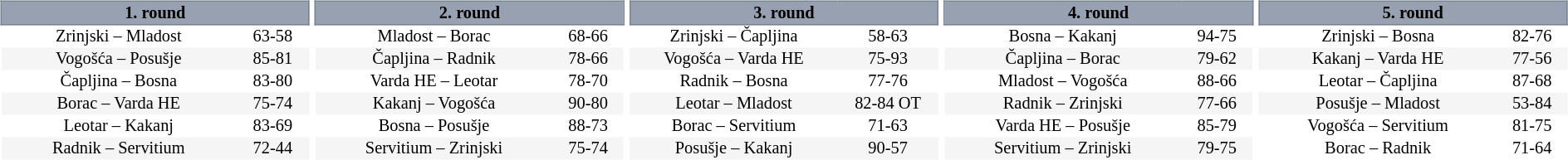<table width=100%>
<tr>
<td width=20% valign="top"><br><table border=0 cellspacing=0 cellpadding=1em style="font-size: 85%; border-collapse: collapse;" width=100%>
<tr>
<td colspan=5 bgcolor=#98A1B2 style="border:1px solid #7A8392;text-align:center;"><span><strong>1. round</strong></span></td>
</tr>
<tr align=center bgcolor=#FFFFFF>
<td>Zrinjski – Mladost</td>
<td>63-58</td>
</tr>
<tr align=center bgcolor=#f5f5f5>
<td>Vogošća – Posušje</td>
<td>85-81</td>
</tr>
<tr align=center bgcolor=#FFFFFF>
<td>Čapljina – Bosna</td>
<td>83-80</td>
</tr>
<tr align=center bgcolor=#f5f5f5>
<td>Borac – Varda HE</td>
<td>75-74</td>
</tr>
<tr align=center bgcolor=#FFFFFF>
<td>Leotar – Kakanj</td>
<td>83-69</td>
</tr>
<tr align=center bgcolor=#f5f5f5>
<td>Radnik – Servitium</td>
<td>72-44</td>
</tr>
</table>
</td>
<td width=20% valign="top"><br><table border=0 cellspacing=0 cellpadding=1em style="font-size: 85%; border-collapse: collapse;" width=100%>
<tr>
<td colspan=5 bgcolor=#98A1B2 style="border:1px solid #7A8392;text-align:center;"><span><strong>2. round</strong></span></td>
</tr>
<tr align=center bgcolor=#FFFFFF>
<td>Mladost – Borac</td>
<td>68-66</td>
</tr>
<tr align=center bgcolor=#f5f5f5>
<td>Čapljina – Radnik</td>
<td>78-66</td>
</tr>
<tr align=center bgcolor=#FFFFFF>
<td>Varda HE – Leotar</td>
<td>78-70</td>
</tr>
<tr align=center bgcolor=#f5f5f5>
<td>Kakanj – Vogošća</td>
<td>90-80</td>
</tr>
<tr align=center bgcolor=#FFFFFF>
<td>Bosna – Posušje</td>
<td>88-73</td>
</tr>
<tr align=center bgcolor=#f5f5f5>
<td>Servitium – Zrinjski</td>
<td>75-74</td>
</tr>
</table>
</td>
<td width=20% valign="top"><br><table border=0 cellspacing=0 cellpadding=1em style="font-size: 85%; border-collapse: collapse;" width=100%>
<tr>
<td colspan=5 bgcolor=#98A1B2 style="border:1px solid #7A8392;text-align:center;"><span><strong>3. round</strong></span></td>
</tr>
<tr align=center bgcolor=#FFFFFF>
<td>Zrinjski – Čapljina</td>
<td>58-63</td>
</tr>
<tr align=center bgcolor=#f5f5f5>
<td>Vogošća – Varda HE</td>
<td>75-93</td>
</tr>
<tr align=center bgcolor=#FFFFFF>
<td>Radnik – Bosna</td>
<td>77-76</td>
</tr>
<tr align=center bgcolor=#f5f5f5>
<td>Leotar – Mladost</td>
<td>82-84 OT</td>
</tr>
<tr align=center bgcolor=#FFFFFF>
<td>Borac – Servitium</td>
<td>71-63</td>
</tr>
<tr align=center bgcolor=#f5f5f5>
<td>Posušje – Kakanj</td>
<td>90-57</td>
</tr>
</table>
</td>
<td width=20% valign="top"><br><table border=0 cellspacing=0 cellpadding=1em style="font-size: 85%; border-collapse: collapse;" width=100%>
<tr>
<td colspan=5 bgcolor=#98A1B2 style="border:1px solid #7A8392;text-align:center;"><span><strong>4. round</strong></span></td>
</tr>
<tr align=center bgcolor=#FFFFFF>
<td>Bosna – Kakanj</td>
<td>94-75</td>
</tr>
<tr align=center bgcolor=#f5f5f5>
<td>Čapljina – Borac</td>
<td>79-62</td>
</tr>
<tr align=center bgcolor=#FFFFFF>
<td>Mladost – Vogošća</td>
<td>88-66</td>
</tr>
<tr align=center bgcolor=#f5f5f5>
<td>Radnik – Zrinjski</td>
<td>77-66</td>
</tr>
<tr align=center bgcolor=#FFFFFF>
<td>Varda HE – Posušje</td>
<td>85-79</td>
</tr>
<tr align=center bgcolor=#f5f5f5>
<td>Servitium – Zrinjski</td>
<td>79-75</td>
</tr>
</table>
</td>
<td width=20% valign="top"><br><table border=0 cellspacing=0 cellpadding=1em style="font-size: 85%; border-collapse: collapse;" width=100%>
<tr>
<td colspan=5 bgcolor=#98A1B2 style="border:1px solid #7A8392;text-align:center;"><span><strong>5. round</strong> </span></td>
</tr>
<tr align=center bgcolor=#FFFFFF>
<td>Zrinjski – Bosna</td>
<td>82-76</td>
</tr>
<tr align=center bgcolor=#f5f5f5>
<td>Kakanj – Varda HE</td>
<td>77-56</td>
</tr>
<tr align=center bgcolor=#FFFFFF>
<td>Leotar – Čapljina</td>
<td>87-68</td>
</tr>
<tr align=center bgcolor=#f5f5f5>
<td>Posušje – Mladost</td>
<td>53-84</td>
</tr>
<tr align=center bgcolor=#FFFFFF>
<td>Vogošća – Servitium</td>
<td>81-75</td>
</tr>
<tr align=center bgcolor=#FFFFFF>
<td>Borac – Radnik</td>
<td>71-64</td>
</tr>
</table>
</td>
</tr>
</table>
